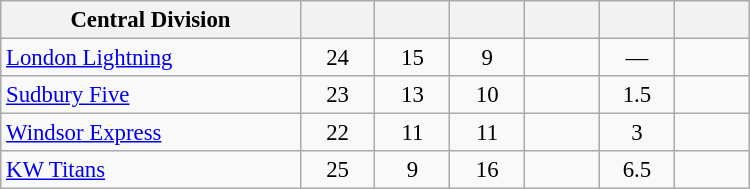<table class="wikitable" width="500" style="font-size:95%; text-align:center">
<tr>
<th width="30%">Central Division</th>
<th width="7.5%"></th>
<th width="7.5%"></th>
<th width="7.5%"></th>
<th width="7.5%"></th>
<th width="7.5%"></th>
<th width="7.5%"></th>
</tr>
<tr>
<td style="text-align:left;"><a href='#'>London Lightning</a></td>
<td>24</td>
<td>15</td>
<td>9</td>
<td></td>
<td>—</td>
<td></td>
</tr>
<tr>
<td style="text-align:left;"><a href='#'>Sudbury Five</a></td>
<td>23</td>
<td>13</td>
<td>10</td>
<td></td>
<td>1.5</td>
<td></td>
</tr>
<tr>
<td style="text-align:left;"><a href='#'>Windsor Express</a></td>
<td>22</td>
<td>11</td>
<td>11</td>
<td></td>
<td>3</td>
<td></td>
</tr>
<tr>
<td style="text-align:left;"><a href='#'>KW Titans</a></td>
<td>25</td>
<td>9</td>
<td>16</td>
<td></td>
<td>6.5</td>
<td></td>
</tr>
</table>
